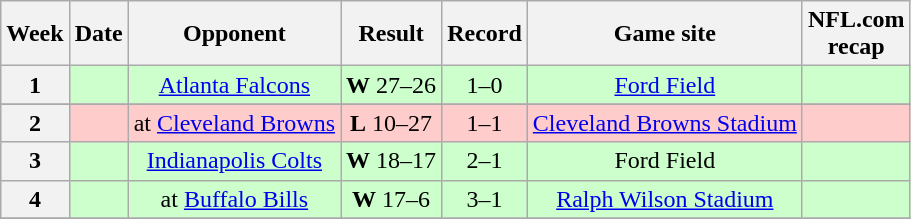<table class="wikitable" style="align=center">
<tr>
<th>Week</th>
<th>Date</th>
<th>Opponent</th>
<th>Result</th>
<th>Record</th>
<th>Game site</th>
<th>NFL.com<br>recap</th>
</tr>
<tr bgcolor="ccffcc">
<th align="center">1</th>
<td align="center"></td>
<td align="center"><a href='#'>Atlanta Falcons</a></td>
<td align="center"><strong>W</strong> 27–26</td>
<td align="center">1–0</td>
<td align="center"><a href='#'>Ford Field</a></td>
<td align="center"></td>
</tr>
<tr>
</tr>
<tr bgcolor="ffcccc">
<th align="center">2</th>
<td align="center"></td>
<td align="center">at <a href='#'>Cleveland Browns</a></td>
<td align="center"><strong>L</strong> 10–27</td>
<td align="center">1–1</td>
<td align="center"><a href='#'>Cleveland Browns Stadium</a></td>
<td align="center"></td>
</tr>
<tr bgcolor="ccffcc">
<th align="center">3</th>
<td align="center"></td>
<td align="center"><a href='#'>Indianapolis Colts</a></td>
<td align="center"><strong>W</strong> 18–17</td>
<td align="center">2–1</td>
<td align="center">Ford Field</td>
<td align="center"></td>
</tr>
<tr bgcolor="ccffcc">
<th align="center">4</th>
<td align="center"></td>
<td align="center">at <a href='#'>Buffalo Bills</a></td>
<td align="center"><strong>W</strong> 17–6</td>
<td align="center">3–1</td>
<td align="center"><a href='#'>Ralph Wilson Stadium</a></td>
<td align="center"></td>
</tr>
<tr>
</tr>
</table>
